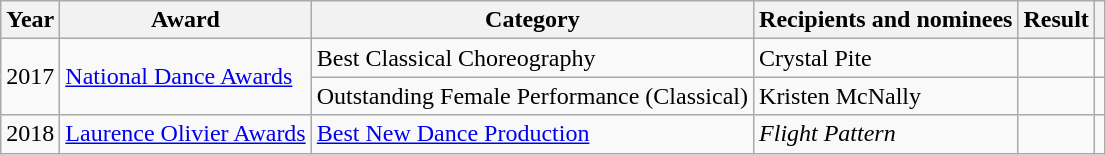<table class="wikitable">
<tr>
<th>Year</th>
<th>Award</th>
<th>Category</th>
<th>Recipients and nominees</th>
<th>Result</th>
<th></th>
</tr>
<tr>
<td rowspan="2">2017</td>
<td rowspan="2"><a href='#'>National Dance Awards</a></td>
<td>Best Classical Choreography</td>
<td>Crystal Pite</td>
<td></td>
<td></td>
</tr>
<tr>
<td>Outstanding Female Performance (Classical)</td>
<td>Kristen McNally</td>
<td></td>
<td></td>
</tr>
<tr>
<td>2018</td>
<td><a href='#'>Laurence Olivier Awards</a></td>
<td><a href='#'>Best New Dance Production</a></td>
<td><em>Flight Pattern</em></td>
<td></td>
<td></td>
</tr>
</table>
